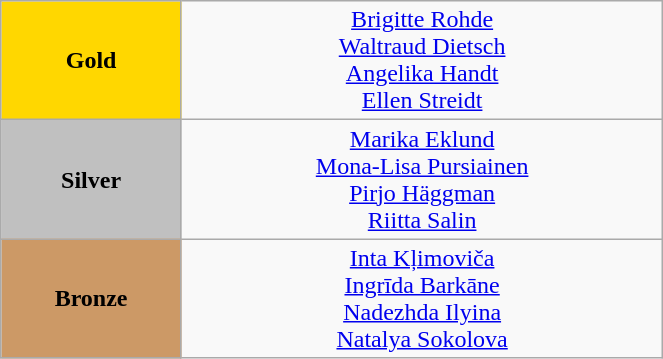<table class="wikitable" style="text-align:center; " width="35%">
<tr>
<td bgcolor="gold"><strong>Gold</strong></td>
<td><a href='#'>Brigitte Rohde</a><br><a href='#'>Waltraud Dietsch</a><br><a href='#'>Angelika Handt</a><br><a href='#'>Ellen Streidt</a><br><small><em></em></small></td>
</tr>
<tr>
<td bgcolor="silver"><strong>Silver</strong></td>
<td><a href='#'>Marika Eklund</a><br><a href='#'>Mona-Lisa Pursiainen</a><br><a href='#'>Pirjo Häggman</a><br><a href='#'>Riitta Salin</a><br><small><em></em></small></td>
</tr>
<tr>
<td bgcolor="CC9966"><strong>Bronze</strong></td>
<td><a href='#'>Inta Kļimoviča</a><br><a href='#'>Ingrīda Barkāne</a><br><a href='#'>Nadezhda Ilyina</a><br><a href='#'>Natalya Sokolova</a><br><small><em></em></small></td>
</tr>
</table>
